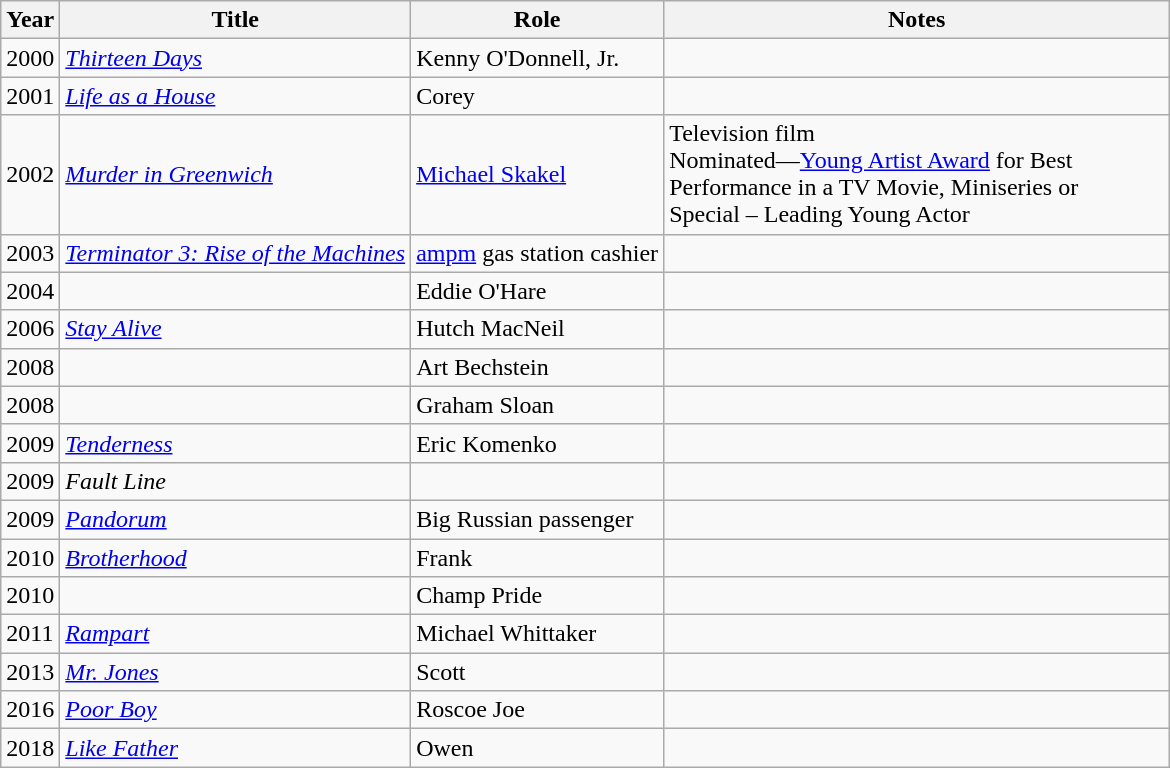<table class="wikitable sortable">
<tr>
<th>Year</th>
<th>Title</th>
<th>Role</th>
<th class="unsortable" width="330">Notes</th>
</tr>
<tr>
<td>2000</td>
<td><em><a href='#'>Thirteen Days</a></em></td>
<td>Kenny O'Donnell, Jr.</td>
<td></td>
</tr>
<tr>
<td>2001</td>
<td><em><a href='#'>Life as a House</a></em></td>
<td>Corey</td>
<td></td>
</tr>
<tr>
<td>2002</td>
<td><em><a href='#'>Murder in Greenwich</a></em></td>
<td><a href='#'>Michael Skakel</a></td>
<td>Television film<br>Nominated—<a href='#'>Young Artist Award</a> for Best Performance in a TV Movie, Miniseries or Special – Leading Young Actor</td>
</tr>
<tr>
<td>2003</td>
<td><em><a href='#'>Terminator 3: Rise of the Machines</a></em></td>
<td><a href='#'>ampm</a> gas station cashier</td>
<td></td>
</tr>
<tr>
<td>2004</td>
<td><em></em></td>
<td>Eddie O'Hare</td>
<td></td>
</tr>
<tr>
<td>2006</td>
<td><em><a href='#'>Stay Alive</a></em></td>
<td>Hutch MacNeil</td>
<td></td>
</tr>
<tr>
<td>2008</td>
<td><em></em></td>
<td>Art Bechstein</td>
<td></td>
</tr>
<tr>
<td>2008</td>
<td><em></em></td>
<td>Graham Sloan</td>
<td></td>
</tr>
<tr>
<td>2009</td>
<td><em><a href='#'>Tenderness</a></em></td>
<td>Eric Komenko</td>
<td></td>
</tr>
<tr>
<td>2009</td>
<td><em>Fault Line</em></td>
<td></td>
<td></td>
</tr>
<tr>
<td>2009</td>
<td><em><a href='#'>Pandorum</a></em></td>
<td>Big Russian passenger</td>
<td></td>
</tr>
<tr>
<td>2010</td>
<td><em><a href='#'>Brotherhood</a></em></td>
<td>Frank</td>
<td></td>
</tr>
<tr>
<td>2010</td>
<td><em></em></td>
<td>Champ Pride</td>
<td></td>
</tr>
<tr>
<td>2011</td>
<td><em><a href='#'>Rampart</a></em></td>
<td>Michael Whittaker</td>
<td></td>
</tr>
<tr>
<td>2013</td>
<td><em><a href='#'>Mr. Jones</a></em></td>
<td>Scott</td>
<td></td>
</tr>
<tr>
<td>2016</td>
<td><em><a href='#'>Poor Boy</a></em></td>
<td>Roscoe Joe</td>
<td></td>
</tr>
<tr>
<td>2018</td>
<td><em><a href='#'>Like Father</a></em></td>
<td>Owen</td>
<td></td>
</tr>
</table>
